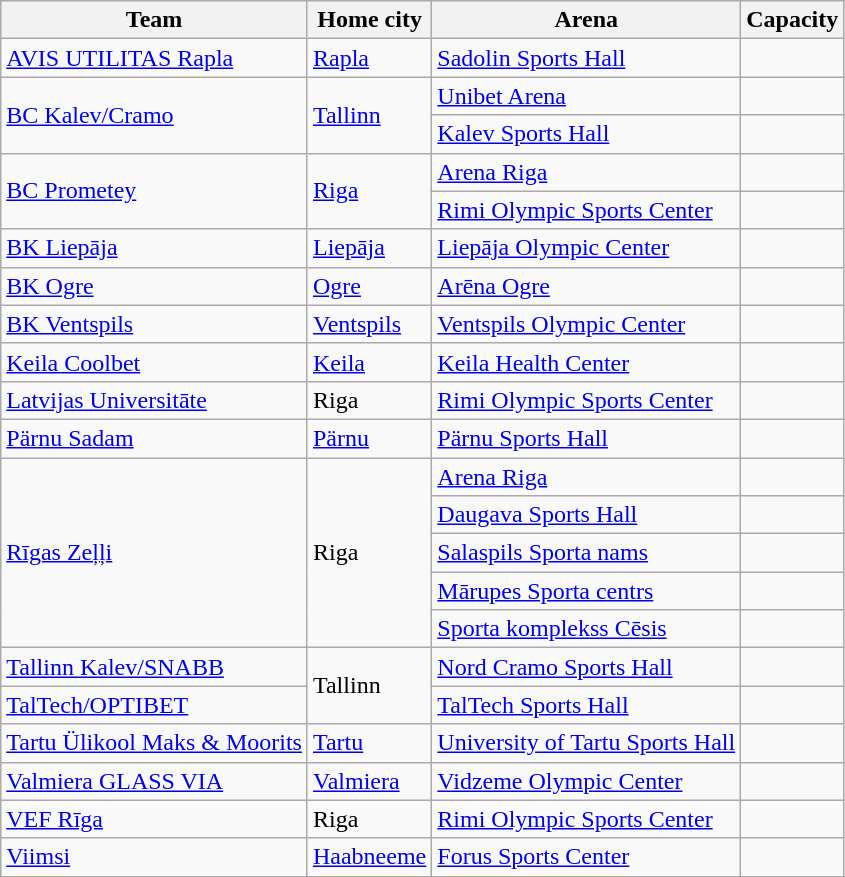<table class="wikitable sortable">
<tr>
<th>Team</th>
<th>Home city</th>
<th>Arena</th>
<th>Capacity</th>
</tr>
<tr>
<td> <a href='#'>AVIS UTILITAS Rapla</a></td>
<td><a href='#'>Rapla</a></td>
<td><a href='#'>Sadolin Sports Hall</a></td>
<td align=center></td>
</tr>
<tr>
<td rowspan=2> <a href='#'>BC Kalev/Cramo</a></td>
<td rowspan=2><a href='#'>Tallinn</a></td>
<td><a href='#'>Unibet Arena</a></td>
<td align=center></td>
</tr>
<tr>
<td><a href='#'>Kalev Sports Hall</a></td>
<td align=center></td>
</tr>
<tr>
<td rowspan=2> <a href='#'>BC Prometey</a></td>
<td rowspan=2><a href='#'>Riga</a></td>
<td><a href='#'>Arena Riga</a></td>
<td align=center></td>
</tr>
<tr>
<td><a href='#'>Rimi Olympic Sports Center</a></td>
<td align=center></td>
</tr>
<tr>
<td> <a href='#'>BK Liepāja</a></td>
<td><a href='#'>Liepāja</a></td>
<td><a href='#'>Liepāja Olympic Center</a></td>
<td align=center></td>
</tr>
<tr>
<td> <a href='#'>BK Ogre</a></td>
<td><a href='#'>Ogre</a></td>
<td><a href='#'>Arēna Ogre</a></td>
<td align=center></td>
</tr>
<tr>
<td> <a href='#'>BK Ventspils</a></td>
<td><a href='#'>Ventspils</a></td>
<td><a href='#'>Ventspils Olympic Center</a></td>
<td align=center></td>
</tr>
<tr>
<td> <a href='#'>Keila Coolbet</a></td>
<td><a href='#'>Keila</a></td>
<td><a href='#'>Keila Health Center</a></td>
<td align=center></td>
</tr>
<tr>
<td> <a href='#'>Latvijas Universitāte</a></td>
<td>Riga</td>
<td><a href='#'>Rimi Olympic Sports Center</a></td>
<td align=center></td>
</tr>
<tr>
<td> <a href='#'>Pärnu Sadam</a></td>
<td><a href='#'>Pärnu</a></td>
<td><a href='#'>Pärnu Sports Hall</a></td>
<td align=center></td>
</tr>
<tr>
<td rowspan=5> <a href='#'>Rīgas Zeļļi</a></td>
<td rowspan=5>Riga</td>
<td><a href='#'>Arena Riga</a></td>
<td align=center></td>
</tr>
<tr>
<td><a href='#'>Daugava Sports Hall</a></td>
<td></td>
</tr>
<tr>
<td><a href='#'>Salaspils Sporta nams</a></td>
<td></td>
</tr>
<tr>
<td><a href='#'>Mārupes Sporta centrs</a></td>
<td></td>
</tr>
<tr>
<td><a href='#'>Sporta komplekss Cēsis</a></td>
<td align=center></td>
</tr>
<tr>
<td> <a href='#'>Tallinn Kalev/SNABB</a></td>
<td rowspan=2>Tallinn</td>
<td><a href='#'>Nord Cramo Sports Hall</a></td>
<td align=center><br></td>
</tr>
<tr>
<td> <a href='#'>TalTech/OPTIBET</a></td>
<td><a href='#'>TalTech Sports Hall</a></td>
<td align=center></td>
</tr>
<tr>
<td> <a href='#'>Tartu Ülikool Maks & Moorits</a></td>
<td><a href='#'>Tartu</a></td>
<td><a href='#'>University of Tartu Sports Hall</a></td>
<td align=center></td>
</tr>
<tr>
<td> <a href='#'>Valmiera GLASS VIA</a></td>
<td><a href='#'>Valmiera</a></td>
<td><a href='#'>Vidzeme Olympic Center</a></td>
<td align=center></td>
</tr>
<tr>
<td> <a href='#'>VEF Rīga</a></td>
<td>Riga</td>
<td><a href='#'>Rimi Olympic Sports Center</a></td>
<td align=center></td>
</tr>
<tr>
<td> <a href='#'>Viimsi</a></td>
<td><a href='#'>Haabneeme</a></td>
<td><a href='#'>Forus Sports Center</a></td>
<td align=center></td>
</tr>
<tr>
</tr>
</table>
